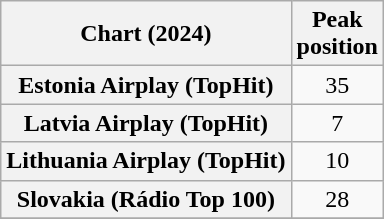<table class="wikitable plainrowheaders sortable" style="text-align:center">
<tr>
<th scope="col">Chart (2024)</th>
<th scope="col">Peak<br>position</th>
</tr>
<tr>
<th scope="row">Estonia Airplay (TopHit)</th>
<td>35</td>
</tr>
<tr>
<th scope="row">Latvia Airplay (TopHit)</th>
<td>7</td>
</tr>
<tr>
<th scope="row">Lithuania Airplay (TopHit)</th>
<td>10</td>
</tr>
<tr>
<th scope="row">Slovakia (Rádio Top 100)</th>
<td>28</td>
</tr>
<tr>
</tr>
</table>
